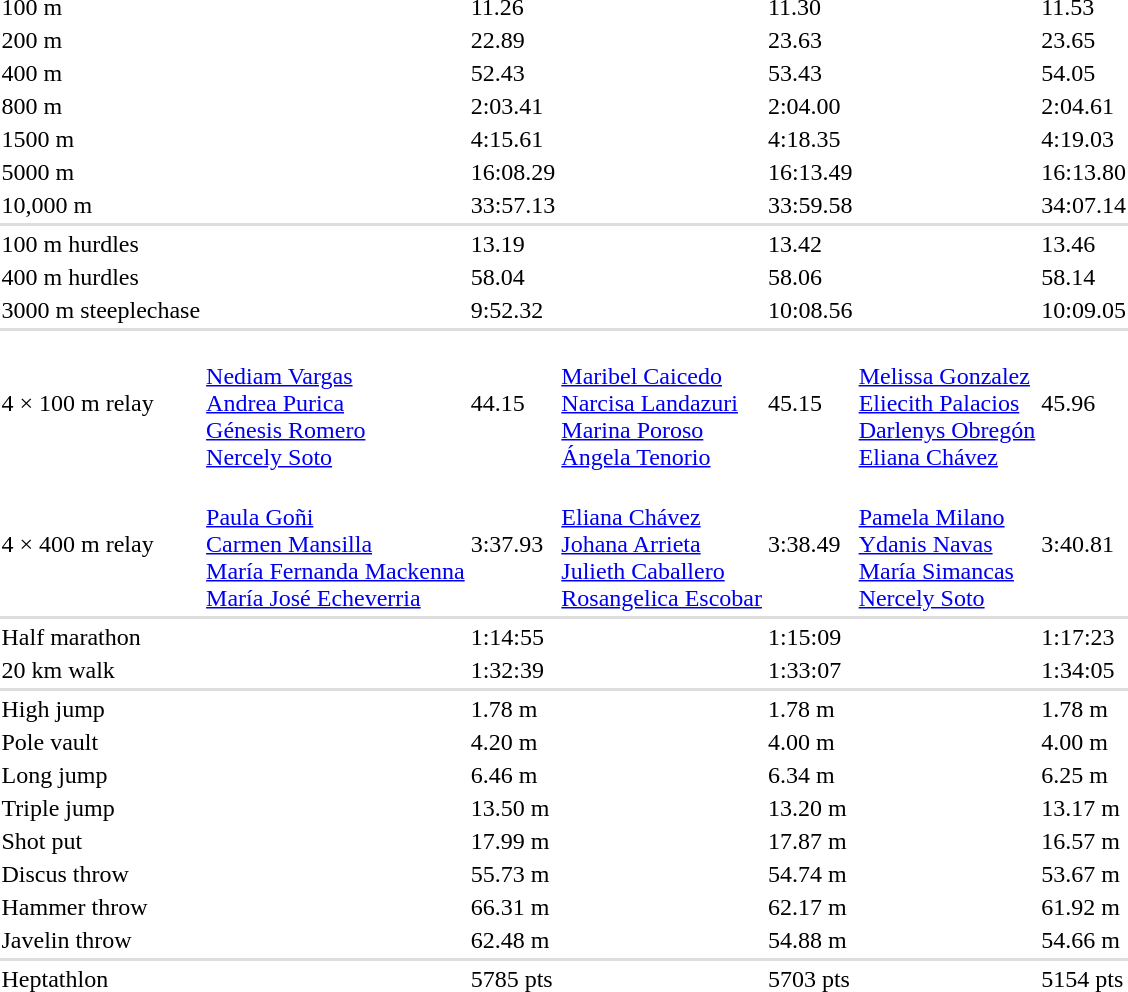<table>
<tr>
<td>100 m</td>
<td></td>
<td>11.26</td>
<td></td>
<td>11.30</td>
<td></td>
<td>11.53</td>
</tr>
<tr>
<td>200 m</td>
<td></td>
<td>22.89</td>
<td></td>
<td>23.63</td>
<td></td>
<td>23.65</td>
</tr>
<tr>
<td>400 m</td>
<td></td>
<td>52.43</td>
<td></td>
<td>53.43</td>
<td></td>
<td>54.05</td>
</tr>
<tr>
<td>800 m</td>
<td></td>
<td>2:03.41</td>
<td></td>
<td>2:04.00</td>
<td></td>
<td>2:04.61</td>
</tr>
<tr>
<td>1500 m</td>
<td></td>
<td>4:15.61</td>
<td></td>
<td>4:18.35</td>
<td></td>
<td>4:19.03</td>
</tr>
<tr>
<td>5000 m</td>
<td></td>
<td>16:08.29</td>
<td></td>
<td>16:13.49</td>
<td></td>
<td>16:13.80</td>
</tr>
<tr>
<td>10,000 m</td>
<td></td>
<td>33:57.13</td>
<td></td>
<td>33:59.58</td>
<td></td>
<td>34:07.14</td>
</tr>
<tr bgcolor=#dddddd>
<td colspan=7></td>
</tr>
<tr>
<td>100 m hurdles</td>
<td></td>
<td>13.19</td>
<td></td>
<td>13.42</td>
<td></td>
<td>13.46</td>
</tr>
<tr>
<td>400 m hurdles</td>
<td></td>
<td>58.04</td>
<td></td>
<td>58.06</td>
<td></td>
<td>58.14</td>
</tr>
<tr>
<td>3000 m steeplechase</td>
<td></td>
<td>9:52.32</td>
<td></td>
<td>10:08.56</td>
<td></td>
<td>10:09.05</td>
</tr>
<tr bgcolor=#dddddd>
<td colspan=7></td>
</tr>
<tr>
<td>4 × 100 m relay</td>
<td><br><a href='#'>Nediam Vargas</a><br><a href='#'>Andrea Purica</a><br><a href='#'>Génesis Romero</a><br><a href='#'>Nercely Soto</a></td>
<td>44.15</td>
<td><br><a href='#'>Maribel Caicedo</a><br><a href='#'>Narcisa Landazuri</a><br><a href='#'>Marina Poroso</a><br><a href='#'>Ángela Tenorio</a></td>
<td>45.15</td>
<td><br><a href='#'>Melissa Gonzalez</a><br><a href='#'>Eliecith Palacios</a><br><a href='#'>Darlenys Obregón</a><br><a href='#'>Eliana Chávez</a></td>
<td>45.96</td>
</tr>
<tr>
<td>4 × 400 m relay</td>
<td><br><a href='#'>Paula Goñi</a><br><a href='#'>Carmen Mansilla</a><br><a href='#'>María Fernanda Mackenna</a><br><a href='#'>María José Echeverria</a></td>
<td>3:37.93</td>
<td><br><a href='#'>Eliana Chávez</a><br><a href='#'>Johana Arrieta</a><br><a href='#'>Julieth Caballero</a><br><a href='#'>Rosangelica Escobar</a></td>
<td>3:38.49</td>
<td><br><a href='#'>Pamela Milano</a><br><a href='#'>Ydanis Navas</a><br><a href='#'>María Simancas</a><br><a href='#'>Nercely Soto</a></td>
<td>3:40.81</td>
</tr>
<tr bgcolor=#dddddd>
<td colspan=7></td>
</tr>
<tr>
<td>Half marathon</td>
<td></td>
<td>1:14:55</td>
<td></td>
<td>1:15:09</td>
<td></td>
<td>1:17:23</td>
</tr>
<tr>
<td>20 km walk</td>
<td></td>
<td>1:32:39 </td>
<td></td>
<td>1:33:07</td>
<td></td>
<td>1:34:05</td>
</tr>
<tr bgcolor=#dddddd>
<td colspan=7></td>
</tr>
<tr>
<td>High jump</td>
<td></td>
<td>1.78 m</td>
<td></td>
<td>1.78 m</td>
<td></td>
<td>1.78 m</td>
</tr>
<tr>
<td>Pole vault</td>
<td></td>
<td>4.20 m</td>
<td></td>
<td>4.00 m</td>
<td></td>
<td>4.00 m</td>
</tr>
<tr>
<td>Long jump</td>
<td></td>
<td>6.46 m</td>
<td></td>
<td>6.34 m</td>
<td></td>
<td>6.25 m</td>
</tr>
<tr>
<td>Triple jump</td>
<td></td>
<td>13.50 m</td>
<td></td>
<td>13.20 m</td>
<td></td>
<td>13.17 m</td>
</tr>
<tr>
<td>Shot put</td>
<td></td>
<td>17.99 m</td>
<td></td>
<td>17.87 m</td>
<td></td>
<td>16.57 m</td>
</tr>
<tr>
<td>Discus throw</td>
<td></td>
<td>55.73 m</td>
<td></td>
<td>54.74 m</td>
<td></td>
<td>53.67 m</td>
</tr>
<tr>
<td>Hammer throw</td>
<td></td>
<td>66.31 m</td>
<td></td>
<td>62.17 m</td>
<td></td>
<td>61.92 m</td>
</tr>
<tr>
<td>Javelin throw</td>
<td></td>
<td>62.48 m</td>
<td></td>
<td>54.88 m</td>
<td></td>
<td>54.66 m</td>
</tr>
<tr bgcolor=#dddddd>
<td colspan=7></td>
</tr>
<tr>
<td>Heptathlon</td>
<td></td>
<td>5785 pts</td>
<td></td>
<td>5703 pts</td>
<td></td>
<td>5154 pts</td>
</tr>
</table>
